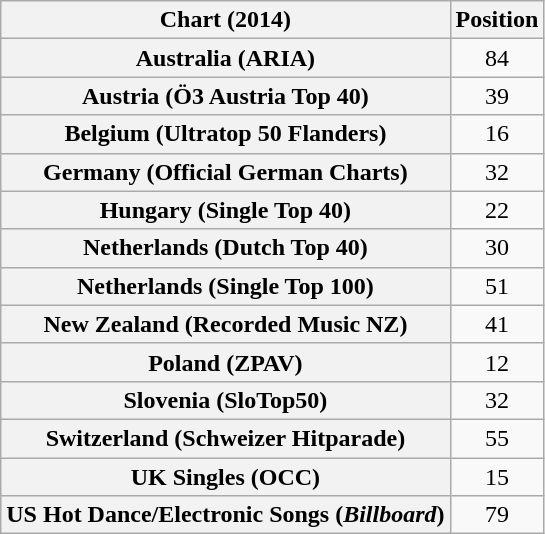<table class="wikitable sortable plainrowheaders" style="text-align:center">
<tr>
<th scope="col">Chart (2014)</th>
<th scope="col">Position</th>
</tr>
<tr>
<th scope="row">Australia (ARIA)</th>
<td>84</td>
</tr>
<tr>
<th scope="row">Austria (Ö3 Austria Top 40)</th>
<td>39</td>
</tr>
<tr>
<th scope="row">Belgium (Ultratop 50 Flanders)</th>
<td>16</td>
</tr>
<tr>
<th scope="row">Germany (Official German Charts)</th>
<td>32</td>
</tr>
<tr>
<th scope="row">Hungary (Single Top 40)</th>
<td>22</td>
</tr>
<tr>
<th scope="row">Netherlands (Dutch Top 40)</th>
<td>30</td>
</tr>
<tr>
<th scope="row">Netherlands (Single Top 100)</th>
<td>51</td>
</tr>
<tr>
<th scope="row">New Zealand (Recorded Music NZ)</th>
<td>41</td>
</tr>
<tr>
<th scope="row">Poland (ZPAV)</th>
<td style="text-align:center;">12</td>
</tr>
<tr>
<th scope="row">Slovenia (SloTop50)</th>
<td align=center>32</td>
</tr>
<tr>
<th scope="row">Switzerland (Schweizer Hitparade)</th>
<td>55</td>
</tr>
<tr>
<th scope="row">UK Singles (OCC)</th>
<td>15</td>
</tr>
<tr>
<th scope="row">US Hot Dance/Electronic Songs (<em>Billboard</em>)</th>
<td>79</td>
</tr>
</table>
